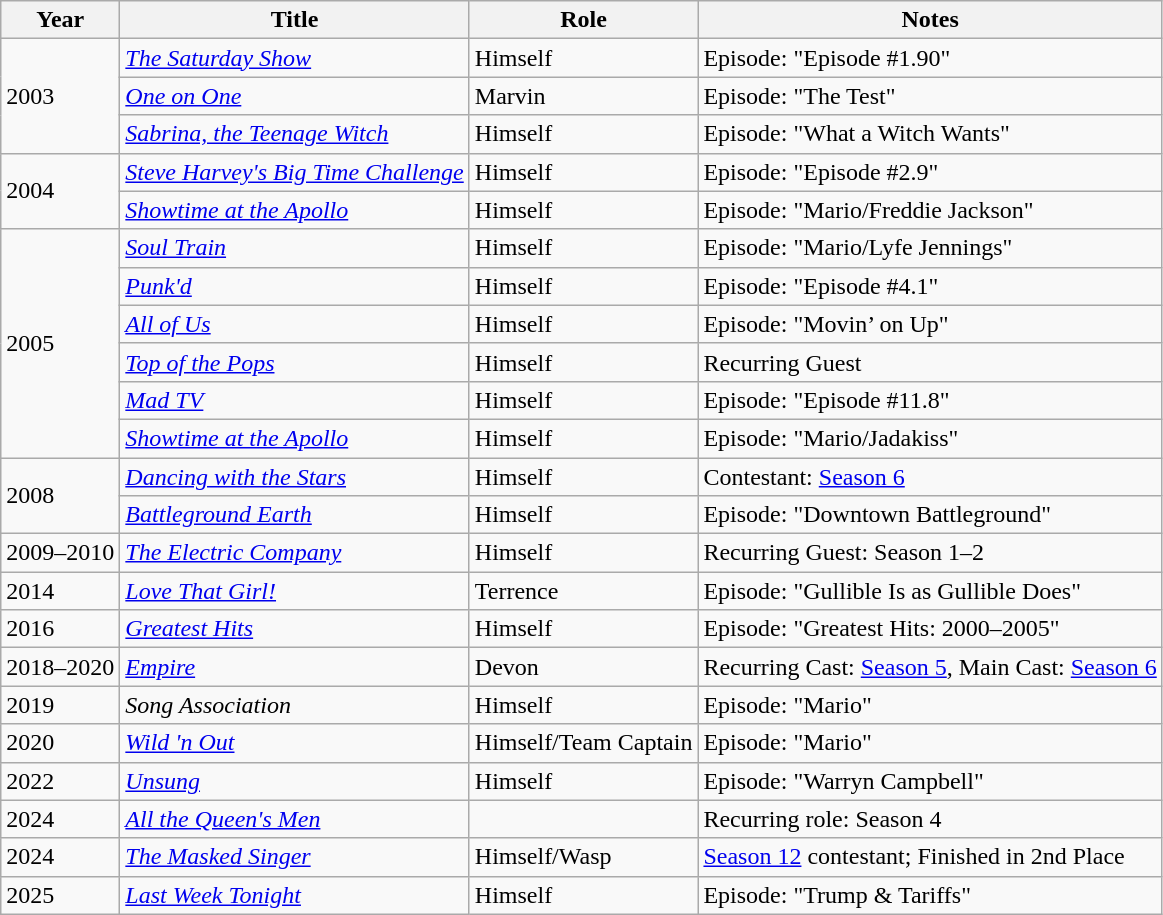<table class="wikitable sortable">
<tr>
<th>Year</th>
<th>Title</th>
<th>Role</th>
<th>Notes</th>
</tr>
<tr>
<td rowspan="3">2003</td>
<td><em><a href='#'>The Saturday Show</a></em></td>
<td>Himself</td>
<td>Episode: "Episode #1.90"</td>
</tr>
<tr>
<td><em><a href='#'>One on One</a></em></td>
<td>Marvin</td>
<td>Episode: "The Test"</td>
</tr>
<tr>
<td><em><a href='#'>Sabrina, the Teenage Witch</a></em></td>
<td>Himself</td>
<td>Episode: "What a Witch Wants"</td>
</tr>
<tr>
<td rowspan="2">2004</td>
<td><em><a href='#'>Steve Harvey's Big Time Challenge</a></em></td>
<td>Himself</td>
<td>Episode: "Episode #2.9"</td>
</tr>
<tr>
<td><em><a href='#'>Showtime at the Apollo</a></em></td>
<td>Himself</td>
<td>Episode: "Mario/Freddie Jackson"</td>
</tr>
<tr>
<td rowspan="6">2005</td>
<td><em><a href='#'>Soul Train</a></em></td>
<td>Himself</td>
<td>Episode: "Mario/Lyfe Jennings"</td>
</tr>
<tr>
<td><em><a href='#'>Punk'd</a></em></td>
<td>Himself</td>
<td>Episode: "Episode #4.1"</td>
</tr>
<tr>
<td><em><a href='#'>All of Us</a></em></td>
<td>Himself</td>
<td>Episode: "Movin’ on Up"</td>
</tr>
<tr>
<td><em><a href='#'>Top of the Pops</a></em></td>
<td>Himself</td>
<td>Recurring Guest</td>
</tr>
<tr>
<td><em><a href='#'>Mad TV</a></em></td>
<td>Himself</td>
<td>Episode: "Episode #11.8"</td>
</tr>
<tr>
<td><em><a href='#'>Showtime at the Apollo</a></em></td>
<td>Himself</td>
<td>Episode: "Mario/Jadakiss"</td>
</tr>
<tr>
<td rowspan="2">2008</td>
<td><em><a href='#'>Dancing with the Stars</a></em></td>
<td>Himself</td>
<td>Contestant: <a href='#'>Season 6</a></td>
</tr>
<tr>
<td><em><a href='#'>Battleground Earth</a></em></td>
<td>Himself</td>
<td>Episode: "Downtown Battleground"</td>
</tr>
<tr>
<td>2009–2010</td>
<td><em><a href='#'>The Electric Company</a></em></td>
<td>Himself</td>
<td>Recurring Guest: Season 1–2</td>
</tr>
<tr>
<td>2014</td>
<td><em><a href='#'>Love That Girl!</a></em></td>
<td>Terrence</td>
<td>Episode: "Gullible Is as Gullible Does"</td>
</tr>
<tr>
<td>2016</td>
<td><em><a href='#'>Greatest Hits</a></em></td>
<td>Himself</td>
<td>Episode: "Greatest Hits: 2000–2005"</td>
</tr>
<tr>
<td>2018–2020</td>
<td><em><a href='#'>Empire</a></em></td>
<td>Devon</td>
<td>Recurring Cast: <a href='#'>Season 5</a>, Main Cast: <a href='#'>Season 6</a></td>
</tr>
<tr>
<td>2019</td>
<td><em>Song Association</em></td>
<td>Himself</td>
<td>Episode: "Mario"</td>
</tr>
<tr>
<td>2020</td>
<td><em><a href='#'>Wild 'n Out</a></em></td>
<td>Himself/Team Captain</td>
<td>Episode: "Mario"</td>
</tr>
<tr>
<td>2022</td>
<td><em><a href='#'>Unsung</a></em></td>
<td>Himself</td>
<td>Episode: "Warryn Campbell"</td>
</tr>
<tr>
<td>2024</td>
<td><em><a href='#'>All the Queen's Men</a></em></td>
<td></td>
<td>Recurring role: Season 4</td>
</tr>
<tr>
<td>2024</td>
<td><em><a href='#'>The Masked Singer</a></em></td>
<td>Himself/Wasp</td>
<td><a href='#'>Season 12</a> contestant; Finished in 2nd Place</td>
</tr>
<tr>
<td>2025</td>
<td><em><a href='#'>Last Week Tonight</a></em></td>
<td>Himself</td>
<td>Episode: "Trump & Tariffs"</td>
</tr>
</table>
